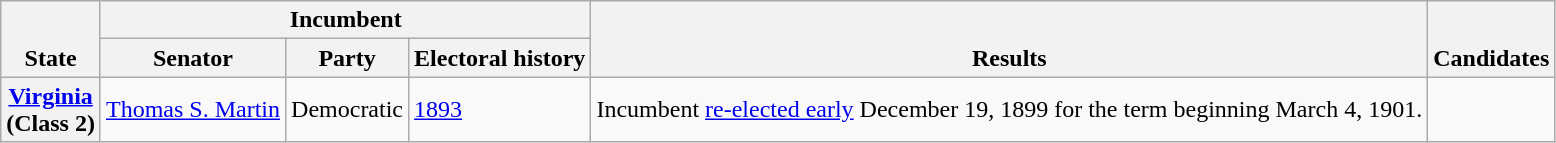<table class=wikitable>
<tr valign=bottom>
<th rowspan=2>State</th>
<th colspan=3>Incumbent</th>
<th rowspan=2>Results</th>
<th rowspan=2>Candidates</th>
</tr>
<tr>
<th>Senator</th>
<th>Party</th>
<th>Electoral history</th>
</tr>
<tr>
<th><a href='#'>Virginia</a><br>(Class 2)</th>
<td><a href='#'>Thomas S. Martin</a></td>
<td>Democratic</td>
<td><a href='#'>1893 </a></td>
<td>Incumbent <a href='#'>re-elected early</a> December 19, 1899 for the term beginning March 4, 1901.</td>
<td nowrap></td>
</tr>
</table>
